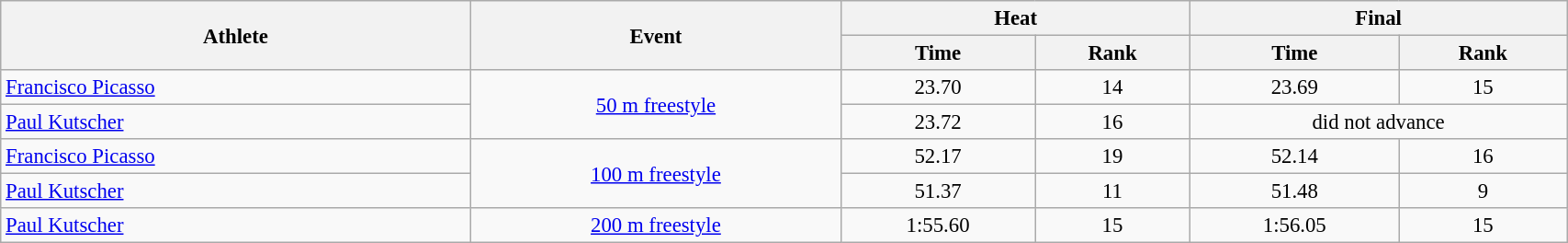<table class=wikitable style="font-size:95%" width="90%">
<tr>
<th rowspan="2">Athlete</th>
<th rowspan="2">Event</th>
<th colspan="2">Heat</th>
<th colspan="2">Final</th>
</tr>
<tr>
<th>Time</th>
<th>Rank</th>
<th>Time</th>
<th>Rank</th>
</tr>
<tr>
<td width=30%><a href='#'>Francisco Picasso</a></td>
<td rowspan=2 align=center><a href='#'>50 m freestyle</a></td>
<td align=center>23.70</td>
<td align=center>14</td>
<td align=center>23.69</td>
<td align=center>15</td>
</tr>
<tr>
<td width=30%><a href='#'>Paul Kutscher</a></td>
<td align=center>23.72</td>
<td align=center>16</td>
<td colspan=2 align=center>did not advance</td>
</tr>
<tr>
<td width=30%><a href='#'>Francisco Picasso</a></td>
<td rowspan=2 align=center><a href='#'>100 m freestyle</a></td>
<td align=center>52.17</td>
<td align=center>19</td>
<td align=center>52.14</td>
<td align=center>16</td>
</tr>
<tr>
<td width=30%><a href='#'>Paul Kutscher</a></td>
<td align=center>51.37</td>
<td align=center>11</td>
<td align=center>51.48</td>
<td align=center>9</td>
</tr>
<tr>
<td width=30%><a href='#'>Paul Kutscher</a></td>
<td rowspan=2 align=center><a href='#'>200 m freestyle</a></td>
<td align=center>1:55.60</td>
<td align=center>15</td>
<td align=center>1:56.05</td>
<td align=center>15</td>
</tr>
</table>
